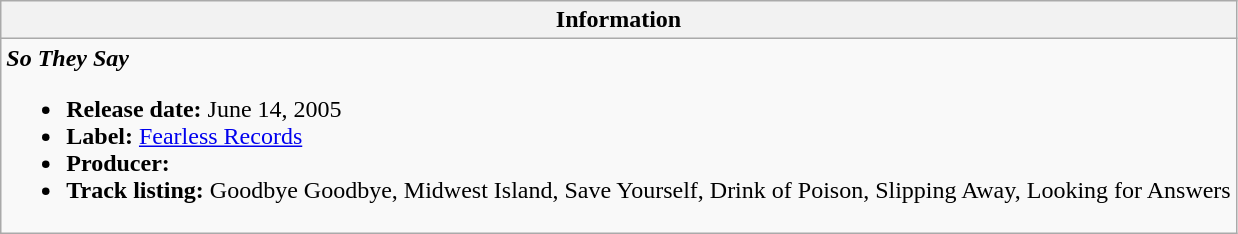<table class="wikitable">
<tr>
<th>Information</th>
</tr>
<tr valign="middle">
<td><strong><em>So They Say</em></strong><br><ul><li><strong>Release date:</strong> June 14, 2005</li><li><strong>Label:</strong> <a href='#'>Fearless Records</a></li><li><strong>Producer:</strong></li><li><strong>Track listing:</strong> Goodbye Goodbye, Midwest Island, Save Yourself, Drink of Poison, Slipping Away, Looking for Answers</li></ul></td>
</tr>
</table>
